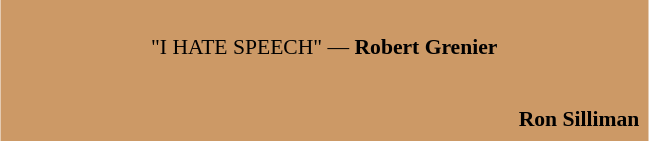<table class="toccolours" style="float: left; margin-left: 2em; margin-right: 1em; font-size: 90%; background:#CC9966; width:30em; max-width: 40%;" cellspacing="5">
<tr>
<td style="text-align: center;"><br>"I HATE SPEECH" — <strong>Robert Grenier</strong></td>
</tr>
<tr>
<td style="text-align: right;"><br></td>
</tr>
<tr>
<td style="text-align: right;"><strong>Ron Silliman</strong></td>
</tr>
</table>
